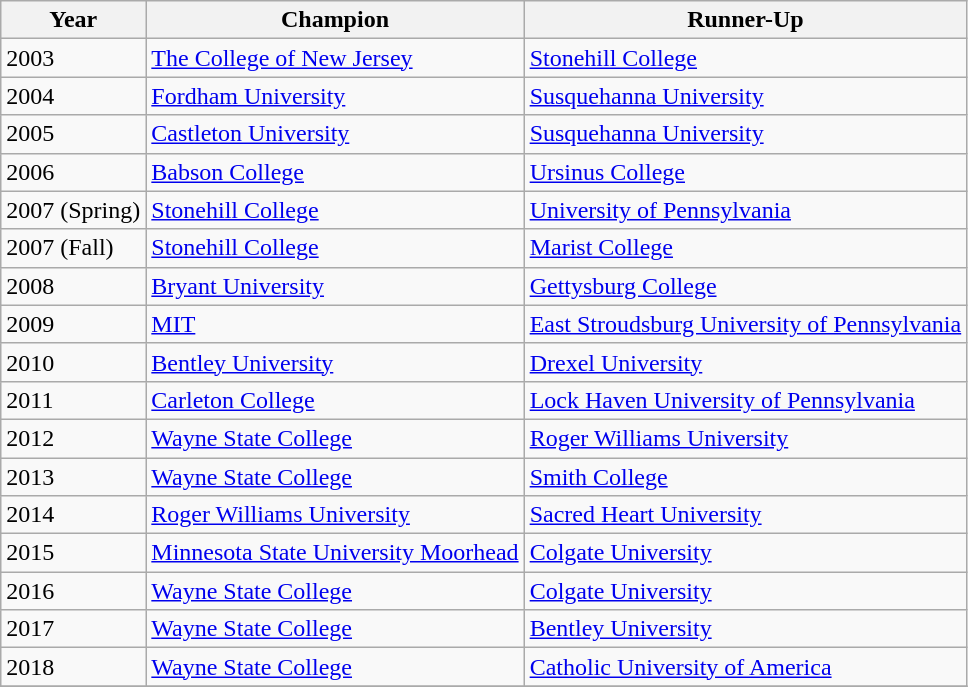<table class="wikitable sortable">
<tr>
<th>Year</th>
<th>Champion</th>
<th>Runner-Up</th>
</tr>
<tr>
<td>2003</td>
<td><a href='#'>The College of New Jersey</a></td>
<td><a href='#'>Stonehill College</a></td>
</tr>
<tr>
<td>2004</td>
<td><a href='#'>Fordham University</a></td>
<td><a href='#'>Susquehanna University</a></td>
</tr>
<tr>
<td>2005</td>
<td><a href='#'>Castleton University</a></td>
<td><a href='#'>Susquehanna University</a></td>
</tr>
<tr>
<td>2006</td>
<td><a href='#'>Babson College</a></td>
<td><a href='#'>Ursinus College</a></td>
</tr>
<tr>
<td>2007 (Spring)</td>
<td><a href='#'>Stonehill College</a></td>
<td><a href='#'>University of Pennsylvania</a></td>
</tr>
<tr>
<td>2007 (Fall)</td>
<td><a href='#'>Stonehill College</a></td>
<td><a href='#'>Marist College</a></td>
</tr>
<tr>
<td>2008</td>
<td><a href='#'>Bryant University</a></td>
<td><a href='#'>Gettysburg College</a></td>
</tr>
<tr>
<td>2009</td>
<td><a href='#'>MIT</a></td>
<td><a href='#'>East Stroudsburg University of Pennsylvania</a></td>
</tr>
<tr>
<td>2010</td>
<td><a href='#'>Bentley University</a></td>
<td><a href='#'>Drexel University</a></td>
</tr>
<tr>
<td>2011</td>
<td><a href='#'>Carleton College</a></td>
<td><a href='#'>Lock Haven University of Pennsylvania</a></td>
</tr>
<tr>
<td>2012</td>
<td><a href='#'>Wayne State College</a></td>
<td><a href='#'>Roger Williams University</a></td>
</tr>
<tr>
<td>2013</td>
<td><a href='#'>Wayne State College</a></td>
<td><a href='#'>Smith College</a></td>
</tr>
<tr>
<td>2014</td>
<td><a href='#'>Roger Williams University</a></td>
<td><a href='#'>Sacred Heart University</a></td>
</tr>
<tr>
<td>2015</td>
<td><a href='#'>Minnesota State University Moorhead</a></td>
<td><a href='#'>Colgate University</a></td>
</tr>
<tr>
<td>2016</td>
<td><a href='#'>Wayne State College</a></td>
<td><a href='#'>Colgate University</a></td>
</tr>
<tr>
<td>2017</td>
<td><a href='#'>Wayne State College</a></td>
<td><a href='#'>Bentley University</a></td>
</tr>
<tr>
<td>2018</td>
<td><a href='#'>Wayne State College</a></td>
<td><a href='#'>Catholic University of America</a></td>
</tr>
<tr>
</tr>
</table>
